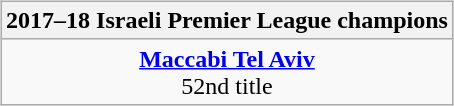<table style="width:100%;">
<tr>
<td valign=top align=right width=33%><br>












</td>
<td style="vertical-align:top; align:center; width:33%;"><br><table style="width:100%;">
<tr>
<td style="width=50%;"></td>
<td></td>
<td style="width=50%;"></td>
</tr>
</table>
<br><table class=wikitable style="text-align:center; margin:auto">
<tr>
<th>2017–18 Israeli Premier League champions</th>
</tr>
<tr>
<td><strong><a href='#'>Maccabi Tel Aviv</a></strong><br>52nd title</td>
</tr>
</table>
</td>
<td style="vertical-align:top; align:left; width:33%;"><br>













</td>
</tr>
</table>
